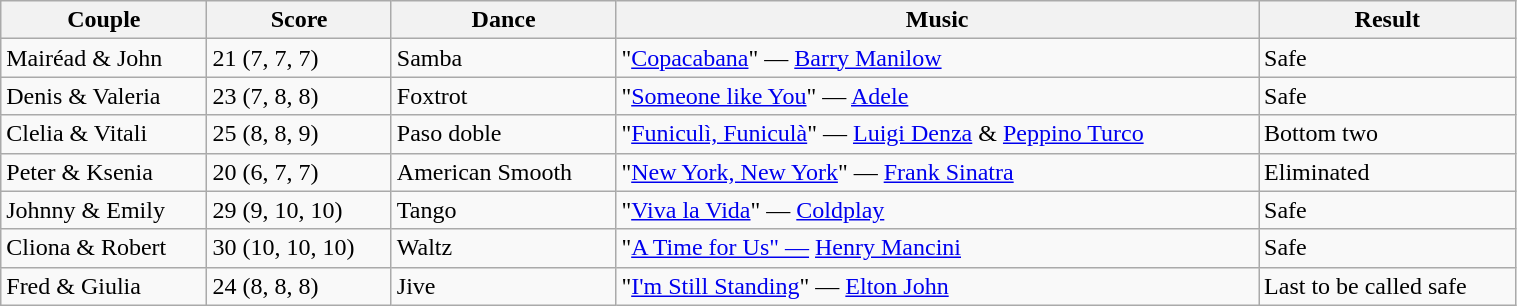<table class="wikitable" style="width:80%;">
<tr>
<th>Couple</th>
<th>Score</th>
<th>Dance</th>
<th>Music</th>
<th>Result</th>
</tr>
<tr>
<td>Mairéad & John</td>
<td>21 (7, 7, 7)</td>
<td>Samba</td>
<td>"<a href='#'>Copacabana</a>" — <a href='#'>Barry Manilow</a></td>
<td>Safe</td>
</tr>
<tr>
<td>Denis & Valeria</td>
<td>23 (7, 8, 8)</td>
<td>Foxtrot</td>
<td>"<a href='#'>Someone like You</a>" — <a href='#'>Adele</a></td>
<td>Safe</td>
</tr>
<tr>
<td>Clelia & Vitali</td>
<td>25 (8, 8, 9)</td>
<td>Paso doble</td>
<td>"<a href='#'>Funiculì, Funiculà</a>" — <a href='#'>Luigi Denza</a> & <a href='#'>Peppino Turco</a></td>
<td>Bottom two</td>
</tr>
<tr>
<td>Peter & Ksenia</td>
<td>20 (6, 7, 7)</td>
<td>American Smooth</td>
<td>"<a href='#'>New York, New York</a>" — <a href='#'>Frank Sinatra</a></td>
<td>Eliminated</td>
</tr>
<tr>
<td>Johnny & Emily</td>
<td>29 (9, 10, 10)</td>
<td>Tango</td>
<td>"<a href='#'>Viva la Vida</a>" — <a href='#'>Coldplay</a></td>
<td>Safe</td>
</tr>
<tr>
<td>Cliona & Robert</td>
<td>30 (10, 10, 10)</td>
<td>Waltz</td>
<td>"<a href='#'>A Time for Us" —</a> <a href='#'>Henry Mancini</a></td>
<td>Safe</td>
</tr>
<tr>
<td>Fred & Giulia</td>
<td>24 (8, 8, 8)</td>
<td>Jive</td>
<td>"<a href='#'>I'm Still Standing</a>" — <a href='#'>Elton John</a></td>
<td>Last to be called safe</td>
</tr>
</table>
